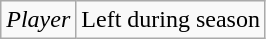<table class="wikitable">
<tr>
<td><em>Player</em></td>
<td>Left during season</td>
</tr>
</table>
